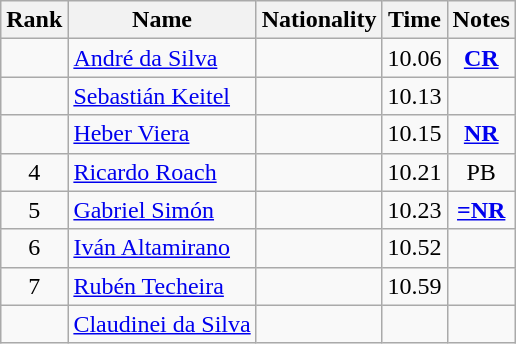<table class="wikitable sortable" style="text-align:center">
<tr>
<th>Rank</th>
<th>Name</th>
<th>Nationality</th>
<th>Time</th>
<th>Notes</th>
</tr>
<tr>
<td></td>
<td align=left><a href='#'>André da Silva</a></td>
<td align=left></td>
<td>10.06</td>
<td><strong><a href='#'>CR</a></strong></td>
</tr>
<tr>
<td></td>
<td align=left><a href='#'>Sebastián Keitel</a></td>
<td align=left></td>
<td>10.13</td>
<td></td>
</tr>
<tr>
<td></td>
<td align=left><a href='#'>Heber Viera</a></td>
<td align=left></td>
<td>10.15</td>
<td><strong><a href='#'>NR</a></strong></td>
</tr>
<tr>
<td>4</td>
<td align=left><a href='#'>Ricardo Roach</a></td>
<td align=left></td>
<td>10.21</td>
<td>PB</td>
</tr>
<tr>
<td>5</td>
<td align=left><a href='#'>Gabriel Simón</a></td>
<td align=left></td>
<td>10.23</td>
<td><strong><a href='#'>=NR</a></strong></td>
</tr>
<tr>
<td>6</td>
<td align=left><a href='#'>Iván Altamirano</a></td>
<td align=left></td>
<td>10.52</td>
<td></td>
</tr>
<tr>
<td>7</td>
<td align=left><a href='#'>Rubén Techeira</a></td>
<td align=left></td>
<td>10.59</td>
<td></td>
</tr>
<tr>
<td></td>
<td align=left><a href='#'>Claudinei da Silva</a></td>
<td align=left></td>
<td></td>
<td></td>
</tr>
</table>
